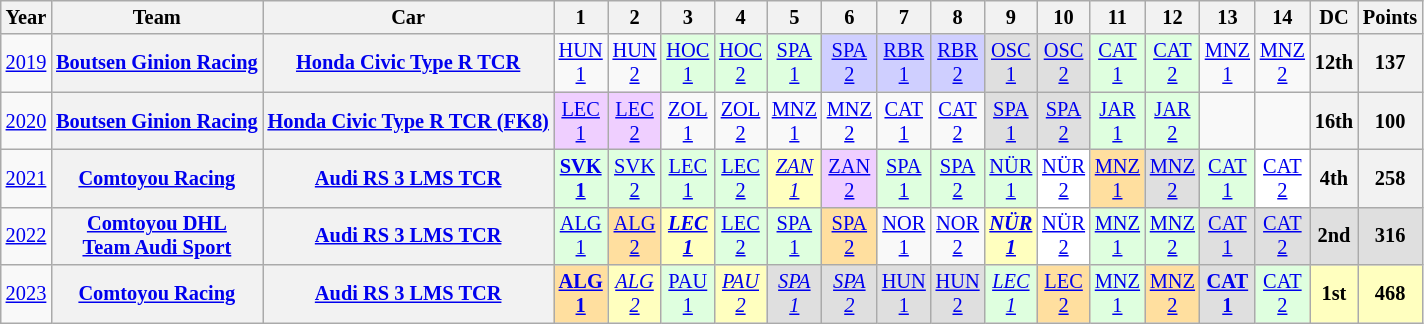<table class="wikitable" style="text-align:center; font-size:85%">
<tr>
<th>Year</th>
<th>Team</th>
<th>Car</th>
<th>1</th>
<th>2</th>
<th>3</th>
<th>4</th>
<th>5</th>
<th>6</th>
<th>7</th>
<th>8</th>
<th>9</th>
<th>10</th>
<th>11</th>
<th>12</th>
<th>13</th>
<th>14</th>
<th>DC</th>
<th>Points</th>
</tr>
<tr>
<td><a href='#'>2019</a></td>
<th nowrap><a href='#'>Boutsen Ginion Racing</a></th>
<th nowrap><a href='#'>Honda Civic Type R TCR</a></th>
<td><a href='#'>HUN<br>1</a></td>
<td><a href='#'>HUN<br>2</a></td>
<td style="background:#DFFFDF;"><a href='#'>HOC<br>1</a><br></td>
<td style="background:#DFFFDF;"><a href='#'>HOC<br>2</a><br></td>
<td style="background:#DFFFDF;"><a href='#'>SPA<br>1</a><br></td>
<td style="background:#CFCFFF;"><a href='#'>SPA<br>2</a><br></td>
<td style="background:#CFCFFF;"><a href='#'>RBR<br>1</a><br></td>
<td style="background:#CFCFFF;"><a href='#'>RBR<br>2</a><br></td>
<td style="background:#DFDFDF;"><a href='#'>OSC<br>1</a><br></td>
<td style="background:#DFDFDF;"><a href='#'>OSC<br>2</a><br></td>
<td style="background:#DFFFDF;"><a href='#'>CAT<br>1</a><br></td>
<td style="background:#DFFFDF;"><a href='#'>CAT<br>2</a><br></td>
<td><a href='#'>MNZ<br>1</a></td>
<td><a href='#'>MNZ<br>2</a></td>
<th>12th</th>
<th>137</th>
</tr>
<tr>
<td><a href='#'>2020</a></td>
<th nowrap><a href='#'>Boutsen Ginion Racing</a></th>
<th nowrap><a href='#'>Honda Civic Type R TCR (FK8)</a></th>
<td style="background:#EFCFFF;"><a href='#'>LEC<br>1</a><br></td>
<td style="background:#EFCFFF;"><a href='#'>LEC<br>2</a><br></td>
<td><a href='#'>ZOL<br>1</a></td>
<td><a href='#'>ZOL<br>2</a></td>
<td><a href='#'>MNZ<br>1</a></td>
<td><a href='#'>MNZ<br>2</a></td>
<td><a href='#'>CAT<br>1</a></td>
<td><a href='#'>CAT<br>2</a></td>
<td style="background:#DFDFDF;"><a href='#'>SPA<br>1</a><br></td>
<td style="background:#DFDFDF;"><a href='#'>SPA<br>2</a><br></td>
<td style="background:#DFFFDF;"><a href='#'>JAR<br>1</a><br></td>
<td style="background:#DFFFDF;"><a href='#'>JAR<br>2</a><br></td>
<td></td>
<td></td>
<th>16th</th>
<th>100</th>
</tr>
<tr>
<td><a href='#'>2021</a></td>
<th nowrap><a href='#'>Comtoyou Racing</a></th>
<th nowrap><a href='#'>Audi RS 3 LMS TCR</a></th>
<td style="background:#DFFFDF;"><strong><a href='#'>SVK<br>1</a></strong><br></td>
<td style="background:#DFFFDF;"><a href='#'>SVK<br>2</a><br></td>
<td style="background:#DFFFDF;"><a href='#'>LEC<br>1</a><br></td>
<td style="background:#DFFFDF;"><a href='#'>LEC<br>2</a><br></td>
<td style="background:#FFFFBF;"><em><a href='#'>ZAN<br>1</a></em><br></td>
<td style="background:#EFCFFF;"><a href='#'>ZAN<br>2</a><br></td>
<td style="background:#DFFFDF;"><a href='#'>SPA<br>1</a><br></td>
<td style="background:#DFFFDF;"><a href='#'>SPA<br>2</a><br></td>
<td style="background:#DFFFDF;"><a href='#'>NÜR<br>1</a><br></td>
<td style="background:#FFFFFF;"><a href='#'>NÜR<br>2</a><br></td>
<td style="background:#FFDF9F;"><a href='#'>MNZ<br>1</a><br></td>
<td style="background:#DFDFDF;"><a href='#'>MNZ<br>2</a><br></td>
<td style="background:#DFFFDF;"><a href='#'>CAT<br>1</a><br></td>
<td style="background:#FFFFFF;"><a href='#'>CAT<br>2</a><br></td>
<th>4th</th>
<th>258</th>
</tr>
<tr>
<td><a href='#'>2022</a></td>
<th nowrap><a href='#'>Comtoyou DHL<br>Team Audi Sport</a></th>
<th nowrap><a href='#'>Audi RS 3 LMS TCR</a></th>
<td style="background:#DFFFDF;"><a href='#'>ALG<br>1</a><br></td>
<td style="background:#FFDF9F;"><a href='#'>ALG<br>2</a><br></td>
<td style="background:#FFFFBF;"><strong><em><a href='#'>LEC<br>1</a></em></strong><br></td>
<td style="background:#DFFFDF;"><a href='#'>LEC<br>2</a><br></td>
<td style="background:#DFFFDF;"><a href='#'>SPA<br>1</a><br></td>
<td style="background:#FFDF9F;"><a href='#'>SPA<br>2</a><br></td>
<td><a href='#'>NOR<br>1</a></td>
<td><a href='#'>NOR<br>2</a></td>
<td style="background:#FFFFBF;"><strong><em><a href='#'>NÜR<br>1</a></em></strong><br></td>
<td style="background:#FFFFFF;"><a href='#'>NÜR<br>2</a><br></td>
<td style="background:#DFFFDF;"><a href='#'>MNZ<br>1</a><br></td>
<td style="background:#DFFFDF;"><a href='#'>MNZ<br>2</a><br></td>
<td style="background:#DFDFDF;"><a href='#'>CAT<br>1</a><br></td>
<td style="background:#DFDFDF;"><a href='#'>CAT<br>2</a><br></td>
<th style="background:#DFDFDF;">2nd</th>
<th style="background:#DFDFDF;">316</th>
</tr>
<tr>
<td><a href='#'>2023</a></td>
<th nowrap><a href='#'>Comtoyou Racing</a></th>
<th nowrap><a href='#'>Audi RS 3 LMS TCR</a></th>
<td style="background:#FFDF9F;"><strong><a href='#'>ALG<br>1</a></strong><br></td>
<td style="background:#FFFFBF;"><em><a href='#'>ALG<br>2</a></em><br></td>
<td style="background:#DFFFDF;"><a href='#'>PAU<br>1</a><br></td>
<td style="background:#FFFFBF;"><em><a href='#'>PAU<br>2</a></em><br></td>
<td style="background:#DFDFDF;"><em><a href='#'>SPA<br>1</a></em><br></td>
<td style="background:#DFDFDF;"><em><a href='#'>SPA<br>2</a></em><br></td>
<td style="background:#DFDFDF;"><a href='#'>HUN<br>1</a><br></td>
<td style="background:#DFDFDF;"><a href='#'>HUN<br>2</a><br></td>
<td style="background:#DFFFDF;"><em><a href='#'>LEC<br>1</a></em><br></td>
<td style="background:#FFDF9F;"><a href='#'>LEC<br>2</a><br></td>
<td style="background:#DFFFDF;"><a href='#'>MNZ<br>1</a><br></td>
<td style="background:#FFDF9F;"><a href='#'>MNZ<br>2</a><br></td>
<td style="background:#DFDFDF;"><strong><a href='#'>CAT<br>1</a></strong><br></td>
<td style="background:#DFFFDF;"><a href='#'>CAT<br>2</a><br></td>
<th style="background:#FFFFBF;">1st</th>
<th style="background:#FFFFBF;">468</th>
</tr>
</table>
